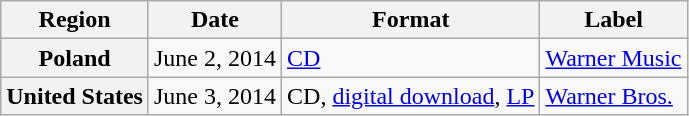<table class="wikitable plainrowheaders">
<tr>
<th scope="col">Region</th>
<th scope="col">Date</th>
<th scope="col">Format</th>
<th scope="col">Label</th>
</tr>
<tr>
<th scope="row">Poland</th>
<td>June 2, 2014</td>
<td><a href='#'>CD</a></td>
<td><a href='#'>Warner Music</a></td>
</tr>
<tr>
<th scope="row">United States</th>
<td>June 3, 2014</td>
<td>CD, <a href='#'>digital download</a>, <a href='#'>LP</a></td>
<td><a href='#'>Warner Bros.</a></td>
</tr>
</table>
